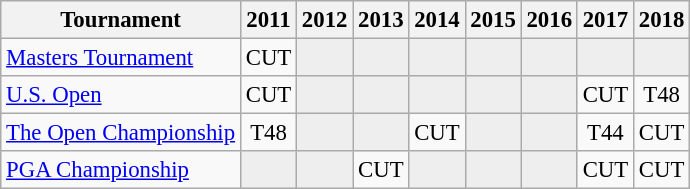<table class="wikitable" style="font-size:95%;text-align:center;">
<tr>
<th>Tournament</th>
<th>2011</th>
<th>2012</th>
<th>2013</th>
<th>2014</th>
<th>2015</th>
<th>2016</th>
<th>2017</th>
<th>2018</th>
</tr>
<tr>
<td align=left><a href='#'>Masters Tournament</a></td>
<td>CUT</td>
<td style="background:#eeeeee;"></td>
<td style="background:#eeeeee;"></td>
<td style="background:#eeeeee;"></td>
<td style="background:#eeeeee;"></td>
<td style="background:#eeeeee;"></td>
<td style="background:#eeeeee;"></td>
<td style="background:#eeeeee;"></td>
</tr>
<tr>
<td align=left><a href='#'>U.S. Open</a></td>
<td>CUT</td>
<td style="background:#eeeeee;"></td>
<td style="background:#eeeeee;"></td>
<td style="background:#eeeeee;"></td>
<td style="background:#eeeeee;"></td>
<td style="background:#eeeeee;"></td>
<td>CUT</td>
<td>T48</td>
</tr>
<tr>
<td align=left><a href='#'>The Open Championship</a></td>
<td>T48</td>
<td style="background:#eeeeee;"></td>
<td style="background:#eeeeee;"></td>
<td>CUT</td>
<td style="background:#eeeeee;"></td>
<td style="background:#eeeeee;"></td>
<td>T44</td>
<td>CUT</td>
</tr>
<tr>
<td align=left><a href='#'>PGA Championship</a></td>
<td style="background:#eeeeee;"></td>
<td style="background:#eeeeee;"></td>
<td>CUT</td>
<td style="background:#eeeeee;"></td>
<td style="background:#eeeeee;"></td>
<td style="background:#eeeeee;"></td>
<td>CUT</td>
<td>CUT</td>
</tr>
</table>
